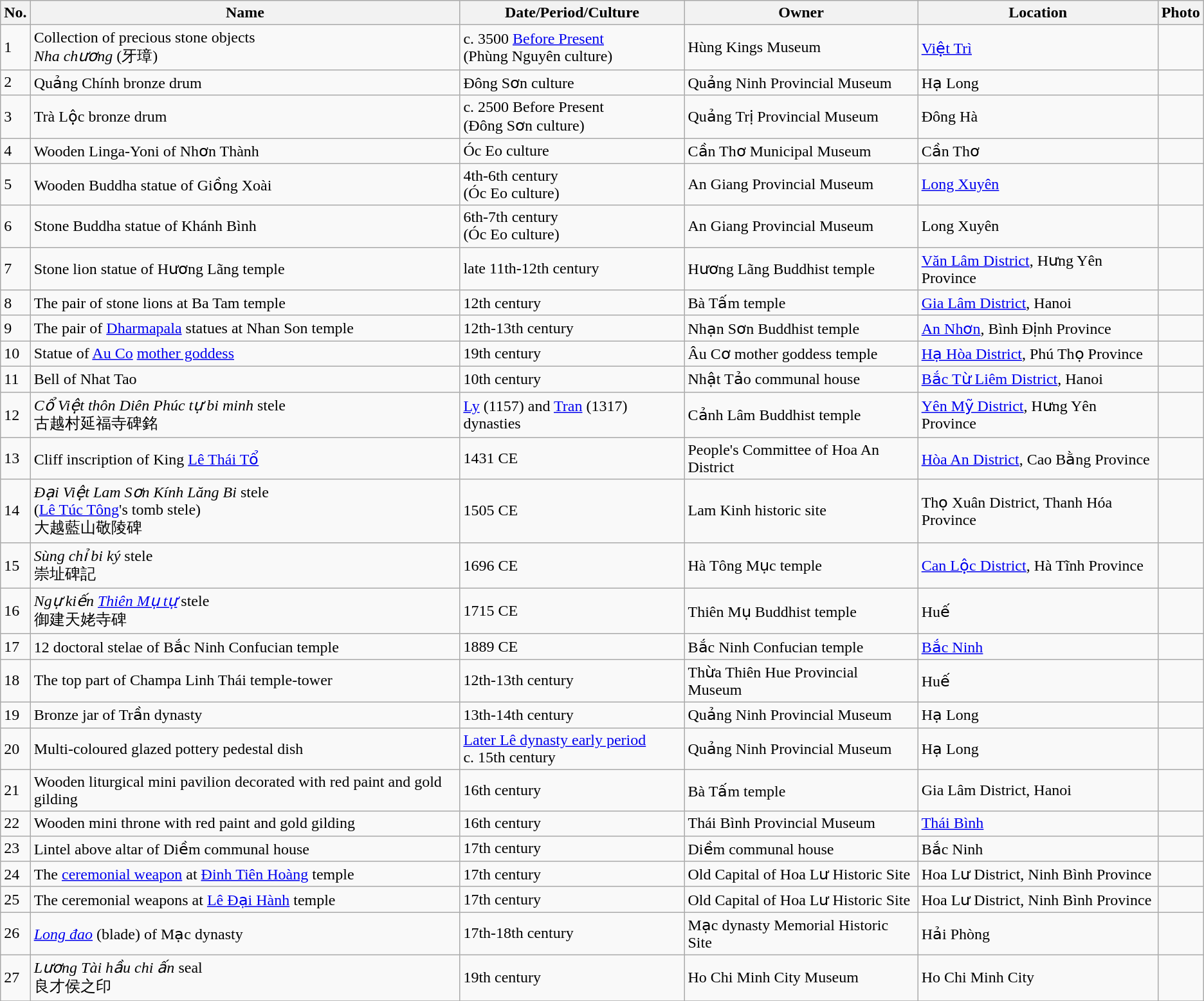<table class="wikitable">
<tr>
<th>No.</th>
<th>Name</th>
<th>Date/Period/Culture</th>
<th>Owner</th>
<th>Location</th>
<th>Photo</th>
</tr>
<tr>
<td>1</td>
<td>Collection of precious stone objects<br><em>Nha chương</em> (牙璋)</td>
<td>c. 3500 <a href='#'>Before Present</a> <br>(Phùng Nguyên culture)</td>
<td>Hùng Kings Museum</td>
<td><a href='#'>Việt Trì</a></td>
<td></td>
</tr>
<tr>
<td>2</td>
<td>Quảng Chính bronze drum</td>
<td>Đông Sơn culture</td>
<td>Quảng Ninh Provincial Museum</td>
<td>Hạ Long</td>
<td></td>
</tr>
<tr>
<td>3</td>
<td>Trà Lộc bronze drum</td>
<td>c. 2500 Before Present <br>(Đông Sơn culture)</td>
<td>Quảng Trị Provincial Museum</td>
<td>Đông Hà</td>
<td></td>
</tr>
<tr>
<td>4</td>
<td>Wooden Linga-Yoni of Nhơn Thành</td>
<td>Óc Eo culture</td>
<td>Cần Thơ Municipal Museum</td>
<td>Cần Thơ</td>
<td></td>
</tr>
<tr>
<td>5</td>
<td>Wooden Buddha statue of Giồng Xoài</td>
<td>4th-6th century <br> (Óc Eo culture)</td>
<td>An Giang Provincial Museum</td>
<td><a href='#'>Long Xuyên</a></td>
<td></td>
</tr>
<tr>
<td>6</td>
<td>Stone Buddha statue of Khánh Bình</td>
<td>6th-7th century <br> (Óc Eo culture)</td>
<td>An Giang Provincial Museum</td>
<td>Long Xuyên</td>
<td></td>
</tr>
<tr>
<td>7</td>
<td>Stone lion statue of Hương Lãng temple</td>
<td>late 11th-12th century</td>
<td>Hương Lãng Buddhist temple</td>
<td><a href='#'>Văn Lâm District</a>, Hưng Yên Province</td>
<td></td>
</tr>
<tr>
<td>8</td>
<td>The pair of stone lions at Ba Tam temple</td>
<td>12th century</td>
<td>Bà Tấm temple</td>
<td><a href='#'>Gia Lâm District</a>, Hanoi</td>
<td></td>
</tr>
<tr>
<td>9</td>
<td>The pair of <a href='#'>Dharmapala</a> statues at Nhan Son temple</td>
<td>12th-13th century</td>
<td>Nhạn Sơn Buddhist temple</td>
<td><a href='#'>An Nhơn</a>, Bình Định Province</td>
<td></td>
</tr>
<tr>
<td>10</td>
<td>Statue of <a href='#'>Au Co</a> <a href='#'>mother goddess</a></td>
<td>19th century</td>
<td>Âu Cơ mother goddess temple</td>
<td><a href='#'>Hạ Hòa District</a>, Phú Thọ Province</td>
<td></td>
</tr>
<tr>
<td>11</td>
<td>Bell of Nhat Tao</td>
<td>10th century</td>
<td>Nhật Tảo communal house</td>
<td><a href='#'>Bắc Từ Liêm District</a>, Hanoi</td>
<td></td>
</tr>
<tr>
<td>12</td>
<td><em>Cổ Việt thôn Diên Phúc tự bi minh</em> stele<br>古越村延福寺碑銘</td>
<td><a href='#'>Ly</a> (1157) and <a href='#'>Tran</a> (1317) dynasties</td>
<td>Cảnh Lâm Buddhist temple</td>
<td><a href='#'>Yên Mỹ District</a>, Hưng Yên Province</td>
<td></td>
</tr>
<tr>
<td>13</td>
<td>Cliff inscription of King <a href='#'>Lê Thái Tổ</a></td>
<td>1431 CE</td>
<td>People's Committee of Hoa An District</td>
<td><a href='#'>Hòa An District</a>, Cao Bằng Province</td>
<td></td>
</tr>
<tr>
<td>14</td>
<td><em>Đại Việt Lam Sơn Kính Lăng Bi</em> stele <br>(<a href='#'>Lê Túc Tông</a>'s tomb stele) <br>大越藍山敬陵碑</td>
<td>1505 CE</td>
<td>Lam Kinh historic site</td>
<td>Thọ Xuân District, Thanh Hóa Province</td>
<td></td>
</tr>
<tr>
<td>15</td>
<td><em>Sùng chỉ bi ký</em> stele <br> 崇址碑記</td>
<td>1696 CE</td>
<td>Hà Tông Mục temple</td>
<td><a href='#'>Can Lộc District</a>, Hà Tĩnh Province</td>
<td></td>
</tr>
<tr>
<td>16</td>
<td><em>Ngự kiến <a href='#'>Thiên Mụ tự</a></em> stele <br>御建天姥寺碑</td>
<td>1715 CE</td>
<td>Thiên Mụ Buddhist temple</td>
<td>Huế</td>
<td></td>
</tr>
<tr>
<td>17</td>
<td>12 doctoral stelae of Bắc Ninh Confucian temple</td>
<td>1889 CE</td>
<td>Bắc Ninh Confucian temple</td>
<td><a href='#'>Bắc Ninh</a></td>
<td></td>
</tr>
<tr>
<td>18</td>
<td>The top part of Champa Linh Thái temple-tower</td>
<td>12th-13th century</td>
<td>Thừa Thiên Hue Provincial Museum</td>
<td>Huế</td>
<td></td>
</tr>
<tr>
<td>19</td>
<td>Bronze jar of Trần dynasty</td>
<td>13th-14th century</td>
<td>Quảng Ninh Provincial Museum</td>
<td>Hạ Long</td>
<td></td>
</tr>
<tr>
<td>20</td>
<td>Multi-coloured glazed pottery pedestal dish</td>
<td><a href='#'>Later Lê dynasty early period</a><br> c. 15th century</td>
<td>Quảng Ninh Provincial Museum</td>
<td>Hạ Long</td>
<td></td>
</tr>
<tr>
<td>21</td>
<td>Wooden liturgical mini pavilion decorated with red paint and gold gilding</td>
<td>16th century</td>
<td>Bà Tấm temple</td>
<td>Gia Lâm District, Hanoi</td>
<td></td>
</tr>
<tr>
<td>22</td>
<td>Wooden mini throne with red paint and gold gilding</td>
<td>16th century</td>
<td>Thái Bình Provincial Museum</td>
<td><a href='#'>Thái Bình</a></td>
<td></td>
</tr>
<tr>
<td>23</td>
<td>Lintel above altar of Diềm communal house</td>
<td>17th century</td>
<td>Diềm communal house</td>
<td>Bắc Ninh</td>
<td></td>
</tr>
<tr>
<td>24</td>
<td>The <a href='#'>ceremonial weapon</a> at <a href='#'>Đinh Tiên Hoàng</a> temple</td>
<td>17th century</td>
<td>Old Capital of Hoa Lư Historic Site</td>
<td>Hoa Lư District, Ninh Bình Province</td>
<td></td>
</tr>
<tr>
<td>25</td>
<td>The ceremonial weapons at <a href='#'>Lê Đại Hành</a> temple</td>
<td>17th century</td>
<td>Old Capital of Hoa Lư Historic Site</td>
<td>Hoa Lư District, Ninh Bình Province</td>
<td></td>
</tr>
<tr>
<td>26</td>
<td><em><a href='#'>Long đao</a></em> (blade) of Mạc dynasty</td>
<td>17th-18th century</td>
<td>Mạc dynasty Memorial Historic Site</td>
<td>Hải Phòng</td>
<td></td>
</tr>
<tr>
<td>27</td>
<td><em>Lương Tài hầu chi ấn</em> seal <br>良才侯之印</td>
<td>19th century</td>
<td>Ho Chi Minh City Museum</td>
<td>Ho Chi Minh City</td>
<td></td>
</tr>
<tr>
</tr>
</table>
